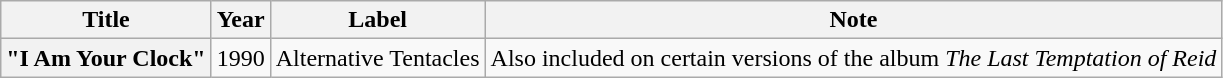<table class="wikitable plainrowheaders" style="text-align:center;">
<tr>
<th scope="col">Title</th>
<th scope="col">Year</th>
<th scope="col">Label</th>
<th scope="col">Note</th>
</tr>
<tr>
<th scope="row">"I Am Your Clock"</th>
<td>1990</td>
<td>Alternative Tentacles</td>
<td>Also included on certain versions of the album <em>The Last Temptation of Reid</em></td>
</tr>
</table>
